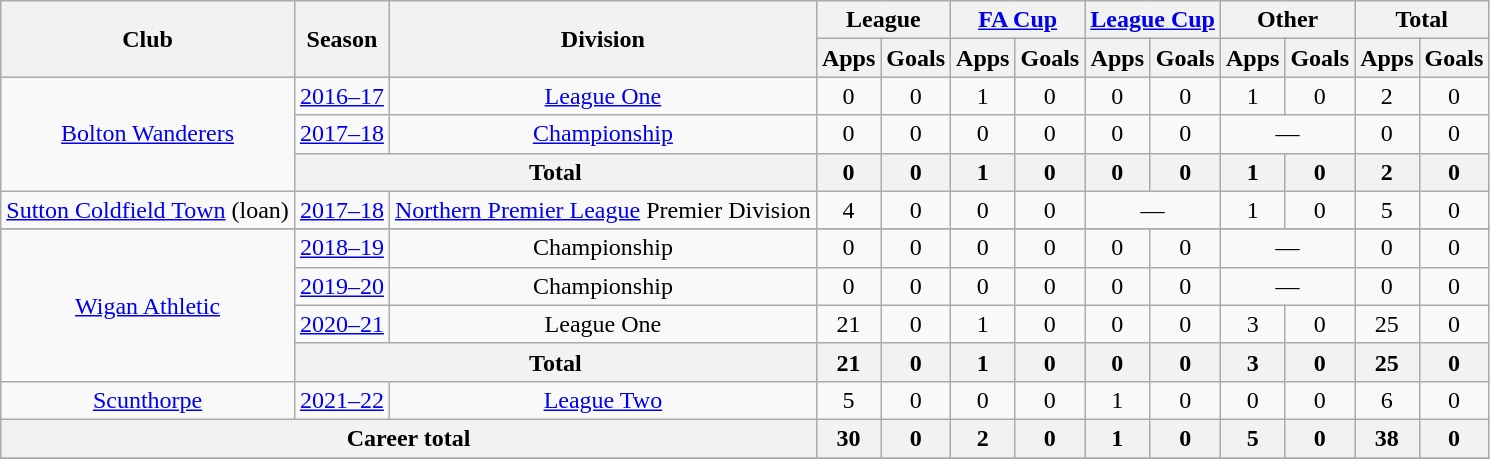<table class="wikitable" style="text-align:center;">
<tr>
<th rowspan="2">Club</th>
<th rowspan="2">Season</th>
<th rowspan="2">Division</th>
<th colspan="2">League</th>
<th colspan="2"><a href='#'>FA Cup</a></th>
<th colspan="2"><a href='#'>League Cup</a></th>
<th colspan="2">Other</th>
<th colspan="2">Total</th>
</tr>
<tr>
<th>Apps</th>
<th>Goals</th>
<th>Apps</th>
<th>Goals</th>
<th>Apps</th>
<th>Goals</th>
<th>Apps</th>
<th>Goals</th>
<th>Apps</th>
<th>Goals</th>
</tr>
<tr>
<td rowspan="3"><a href='#'>Bolton Wanderers</a></td>
<td><a href='#'>2016–17</a></td>
<td><a href='#'>League One</a></td>
<td>0</td>
<td>0</td>
<td>1</td>
<td>0</td>
<td>0</td>
<td>0</td>
<td>1</td>
<td>0</td>
<td>2</td>
<td>0</td>
</tr>
<tr>
<td><a href='#'>2017–18</a></td>
<td><a href='#'>Championship</a></td>
<td>0</td>
<td>0</td>
<td>0</td>
<td>0</td>
<td>0</td>
<td>0</td>
<td colspan="2">—</td>
<td>0</td>
<td>0</td>
</tr>
<tr>
<th colspan="2">Total</th>
<th>0</th>
<th>0</th>
<th>1</th>
<th>0</th>
<th>0</th>
<th>0</th>
<th>1</th>
<th>0</th>
<th>2</th>
<th>0</th>
</tr>
<tr>
<td><a href='#'>Sutton Coldfield Town</a> (loan)</td>
<td><a href='#'>2017–18</a></td>
<td><a href='#'>Northern Premier League</a> Premier Division</td>
<td>4</td>
<td>0</td>
<td>0</td>
<td>0</td>
<td colspan="2">—</td>
<td>1</td>
<td>0</td>
<td>5</td>
<td>0</td>
</tr>
<tr>
</tr>
<tr>
<td rowspan="4"><a href='#'>Wigan Athletic</a></td>
<td><a href='#'>2018–19</a></td>
<td>Championship</td>
<td>0</td>
<td>0</td>
<td>0</td>
<td>0</td>
<td>0</td>
<td>0</td>
<td colspan="2">—</td>
<td>0</td>
<td>0</td>
</tr>
<tr>
<td><a href='#'>2019–20</a></td>
<td>Championship</td>
<td>0</td>
<td>0</td>
<td>0</td>
<td>0</td>
<td>0</td>
<td>0</td>
<td colspan="2">—</td>
<td>0</td>
<td>0</td>
</tr>
<tr>
<td><a href='#'>2020–21</a></td>
<td>League One</td>
<td>21</td>
<td>0</td>
<td>1</td>
<td>0</td>
<td>0</td>
<td>0</td>
<td>3</td>
<td>0</td>
<td>25</td>
<td>0</td>
</tr>
<tr>
<th colspan="2">Total</th>
<th>21</th>
<th>0</th>
<th>1</th>
<th>0</th>
<th>0</th>
<th>0</th>
<th>3</th>
<th>0</th>
<th>25</th>
<th>0</th>
</tr>
<tr>
<td><a href='#'>Scunthorpe</a></td>
<td><a href='#'>2021–22</a></td>
<td><a href='#'>League Two</a></td>
<td>5</td>
<td>0</td>
<td>0</td>
<td>0</td>
<td>1</td>
<td>0</td>
<td>0</td>
<td>0</td>
<td>6</td>
<td>0</td>
</tr>
<tr>
<th colspan="3">Career total</th>
<th>30</th>
<th>0</th>
<th>2</th>
<th>0</th>
<th>1</th>
<th>0</th>
<th>5</th>
<th>0</th>
<th>38</th>
<th>0</th>
</tr>
<tr>
</tr>
</table>
